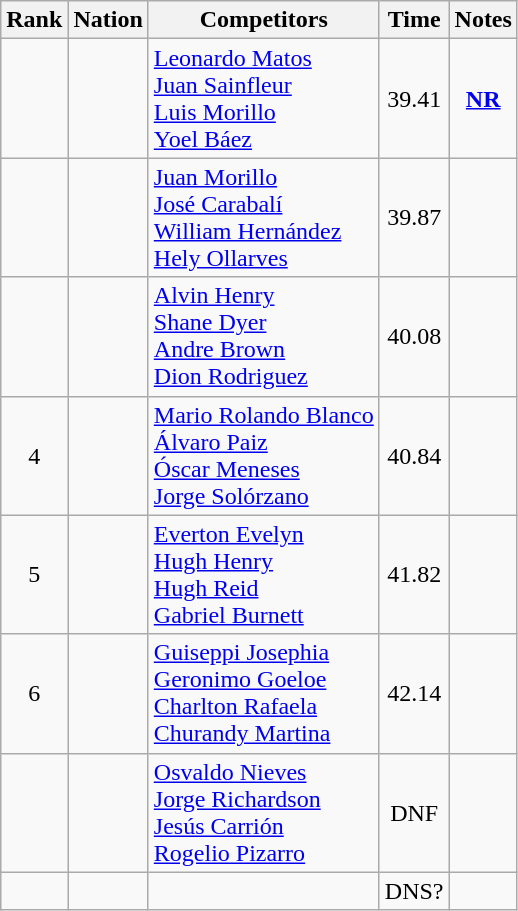<table class="wikitable sortable" style="text-align:center">
<tr>
<th>Rank</th>
<th>Nation</th>
<th>Competitors</th>
<th>Time</th>
<th>Notes</th>
</tr>
<tr>
<td></td>
<td align=left></td>
<td align=left><a href='#'>Leonardo Matos</a><br><a href='#'>Juan Sainfleur</a><br><a href='#'>Luis Morillo</a><br><a href='#'>Yoel Báez</a><br></td>
<td>39.41</td>
<td><strong><a href='#'>NR</a></strong></td>
</tr>
<tr>
<td></td>
<td align=left></td>
<td align=left><a href='#'>Juan Morillo</a><br><a href='#'>José Carabalí</a><br><a href='#'>William Hernández</a><br><a href='#'>Hely Ollarves</a><br></td>
<td>39.87</td>
<td></td>
</tr>
<tr>
<td></td>
<td align=left></td>
<td align=left><a href='#'>Alvin Henry</a><br><a href='#'>Shane Dyer</a><br><a href='#'>Andre Brown</a><br><a href='#'>Dion Rodriguez</a><br></td>
<td>40.08</td>
<td></td>
</tr>
<tr>
<td>4</td>
<td align=left></td>
<td align=left><a href='#'>Mario Rolando Blanco</a><br><a href='#'>Álvaro Paiz</a><br><a href='#'>Óscar Meneses</a><br><a href='#'>Jorge Solórzano</a><br></td>
<td>40.84</td>
<td></td>
</tr>
<tr>
<td>5</td>
<td align=left></td>
<td align=left><a href='#'>Everton Evelyn</a><br><a href='#'>Hugh Henry</a><br><a href='#'>Hugh Reid</a><br><a href='#'>Gabriel Burnett</a><br></td>
<td>41.82</td>
<td></td>
</tr>
<tr>
<td>6</td>
<td align=left></td>
<td align=left><a href='#'>Guiseppi Josephia</a><br><a href='#'>Geronimo Goeloe</a><br><a href='#'>Charlton Rafaela</a><br><a href='#'>Churandy Martina</a><br></td>
<td>42.14</td>
<td></td>
</tr>
<tr>
<td></td>
<td align=left></td>
<td align=left><a href='#'>Osvaldo Nieves</a><br><a href='#'>Jorge Richardson</a><br><a href='#'>Jesús Carrión</a><br><a href='#'>Rogelio Pizarro</a><br></td>
<td>DNF</td>
<td></td>
</tr>
<tr>
<td></td>
<td align=left></td>
<td align=left></td>
<td>DNS?</td>
<td></td>
</tr>
</table>
